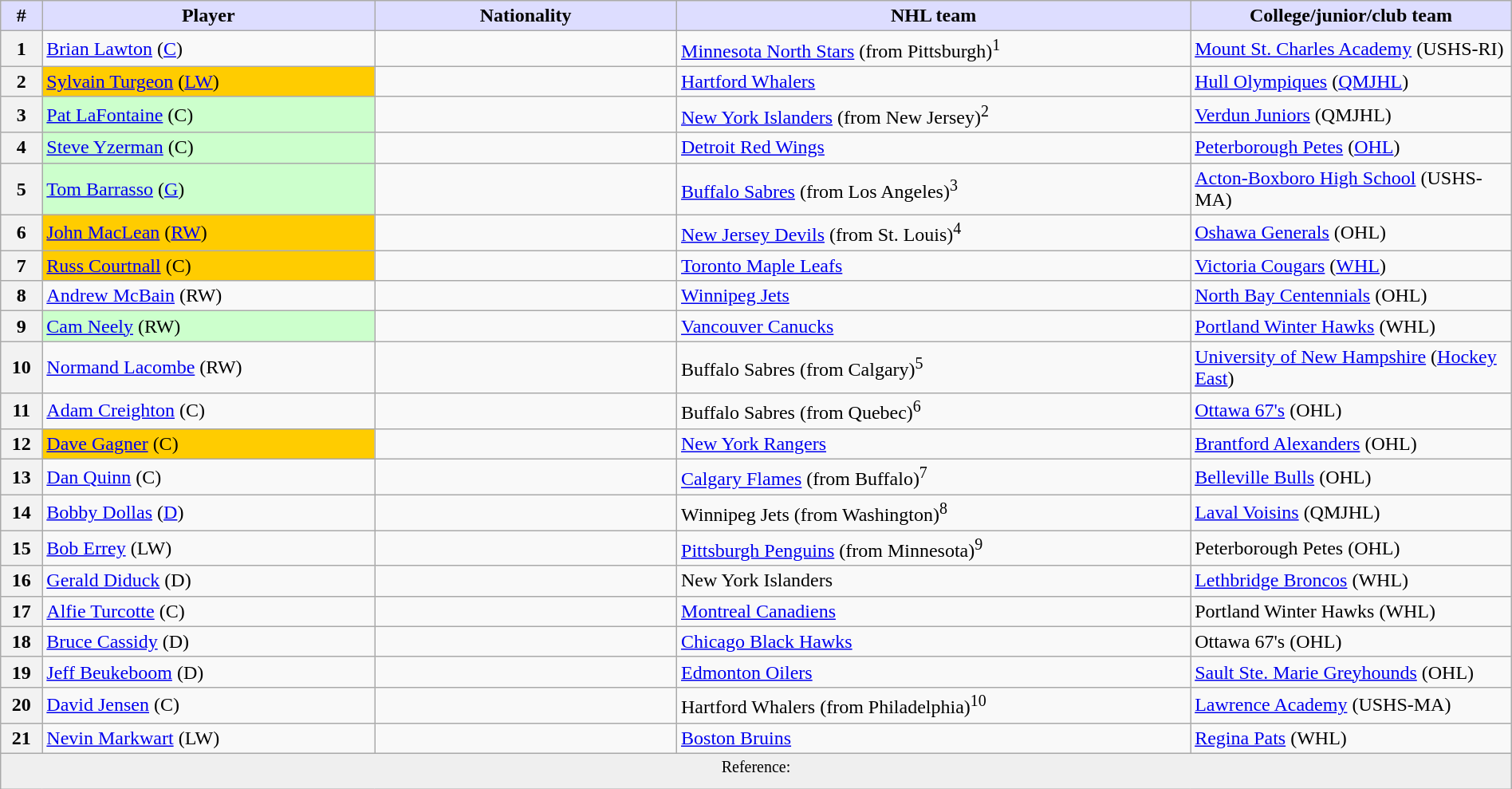<table class="wikitable" style="width: 100%">
<tr>
<th style="background:#ddf; width:2.75%;">#</th>
<th style="background:#ddf; width:22.0%;">Player</th>
<th style="background:#ddf; width:20.0%;">Nationality</th>
<th style="background:#ddf; width:34.0%;">NHL team</th>
<th style="background:#ddf; width:100.0%;">College/junior/club team</th>
</tr>
<tr>
<th>1</th>
<td><a href='#'>Brian Lawton</a> (<a href='#'>C</a>)</td>
<td></td>
<td><a href='#'>Minnesota North Stars</a> (from Pittsburgh)<sup>1</sup></td>
<td><a href='#'>Mount St. Charles Academy</a> (USHS-RI)</td>
</tr>
<tr>
<th>2</th>
<td style="background:#fc0;"><a href='#'>Sylvain Turgeon</a> (<a href='#'>LW</a>)</td>
<td></td>
<td><a href='#'>Hartford Whalers</a></td>
<td><a href='#'>Hull Olympiques</a> (<a href='#'>QMJHL</a>)</td>
</tr>
<tr>
<th>3</th>
<td style="background:#cfc;"><a href='#'>Pat LaFontaine</a> (C)</td>
<td></td>
<td><a href='#'>New York Islanders</a> (from New Jersey)<sup>2</sup></td>
<td><a href='#'>Verdun Juniors</a> (QMJHL)</td>
</tr>
<tr>
<th>4</th>
<td style="background:#cfc;"><a href='#'>Steve Yzerman</a> (C)</td>
<td></td>
<td><a href='#'>Detroit Red Wings</a></td>
<td><a href='#'>Peterborough Petes</a> (<a href='#'>OHL</a>)</td>
</tr>
<tr>
<th>5</th>
<td style="background:#cfc;"><a href='#'>Tom Barrasso</a> (<a href='#'>G</a>)</td>
<td></td>
<td><a href='#'>Buffalo Sabres</a> (from Los Angeles)<sup>3</sup></td>
<td><a href='#'>Acton-Boxboro High School</a> (USHS-MA)</td>
</tr>
<tr>
<th>6</th>
<td style="background:#fc0;"><a href='#'>John MacLean</a> (<a href='#'>RW</a>)</td>
<td></td>
<td><a href='#'>New Jersey Devils</a> (from St. Louis)<sup>4</sup></td>
<td><a href='#'>Oshawa Generals</a> (OHL)</td>
</tr>
<tr>
<th>7</th>
<td style="background:#fc0;"><a href='#'>Russ Courtnall</a> (C)</td>
<td></td>
<td><a href='#'>Toronto Maple Leafs</a></td>
<td><a href='#'>Victoria Cougars</a> (<a href='#'>WHL</a>)</td>
</tr>
<tr>
<th>8</th>
<td><a href='#'>Andrew McBain</a> (RW)</td>
<td></td>
<td><a href='#'>Winnipeg Jets</a></td>
<td><a href='#'>North Bay Centennials</a> (OHL)</td>
</tr>
<tr>
<th>9</th>
<td style="background:#cfc;"><a href='#'>Cam Neely</a> (RW)</td>
<td></td>
<td><a href='#'>Vancouver Canucks</a></td>
<td><a href='#'>Portland Winter Hawks</a> (WHL)</td>
</tr>
<tr>
<th>10</th>
<td><a href='#'>Normand Lacombe</a> (RW)</td>
<td></td>
<td>Buffalo Sabres (from Calgary)<sup>5</sup></td>
<td><a href='#'>University of New Hampshire</a> (<a href='#'>Hockey East</a>)</td>
</tr>
<tr>
<th>11</th>
<td><a href='#'>Adam Creighton</a> (C)</td>
<td></td>
<td>Buffalo Sabres (from Quebec)<sup>6</sup></td>
<td><a href='#'>Ottawa 67's</a> (OHL)</td>
</tr>
<tr>
<th>12</th>
<td style="background:#fc0;"><a href='#'>Dave Gagner</a> (C)</td>
<td></td>
<td><a href='#'>New York Rangers</a></td>
<td><a href='#'>Brantford Alexanders</a> (OHL)</td>
</tr>
<tr>
<th>13</th>
<td><a href='#'>Dan Quinn</a> (C)</td>
<td></td>
<td><a href='#'>Calgary Flames</a> (from Buffalo)<sup>7</sup></td>
<td><a href='#'>Belleville Bulls</a> (OHL)</td>
</tr>
<tr>
<th>14</th>
<td><a href='#'>Bobby Dollas</a> (<a href='#'>D</a>)</td>
<td></td>
<td>Winnipeg Jets (from Washington)<sup>8</sup></td>
<td><a href='#'>Laval Voisins</a> (QMJHL)</td>
</tr>
<tr>
<th>15</th>
<td><a href='#'>Bob Errey</a> (LW)</td>
<td></td>
<td><a href='#'>Pittsburgh Penguins</a> (from Minnesota)<sup>9</sup></td>
<td>Peterborough Petes (OHL)</td>
</tr>
<tr>
<th>16</th>
<td><a href='#'>Gerald Diduck</a> (D)</td>
<td></td>
<td>New York Islanders</td>
<td><a href='#'>Lethbridge Broncos</a> (WHL)</td>
</tr>
<tr>
<th>17</th>
<td><a href='#'>Alfie Turcotte</a> (C)</td>
<td></td>
<td><a href='#'>Montreal Canadiens</a></td>
<td>Portland Winter Hawks (WHL)</td>
</tr>
<tr>
<th>18</th>
<td><a href='#'>Bruce Cassidy</a> (D)</td>
<td></td>
<td><a href='#'>Chicago Black Hawks</a></td>
<td>Ottawa 67's (OHL)</td>
</tr>
<tr>
<th>19</th>
<td><a href='#'>Jeff Beukeboom</a> (D)</td>
<td></td>
<td><a href='#'>Edmonton Oilers</a></td>
<td><a href='#'>Sault Ste. Marie Greyhounds</a> (OHL)</td>
</tr>
<tr>
<th>20</th>
<td><a href='#'>David Jensen</a> (C)</td>
<td></td>
<td>Hartford Whalers (from Philadelphia)<sup>10</sup></td>
<td><a href='#'>Lawrence Academy</a> (USHS-MA)</td>
</tr>
<tr>
<th>21</th>
<td><a href='#'>Nevin Markwart</a> (LW)</td>
<td></td>
<td><a href='#'>Boston Bruins</a></td>
<td><a href='#'>Regina Pats</a> (WHL)</td>
</tr>
<tr>
<td colspan="6" style="text-align:center; background:#efefef;"><sup>Reference:  </sup></td>
</tr>
</table>
